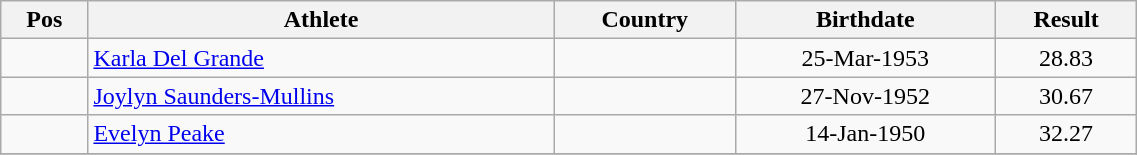<table class="wikitable"  style="text-align:center; width:60%;">
<tr>
<th>Pos</th>
<th>Athlete</th>
<th>Country</th>
<th>Birthdate</th>
<th>Result</th>
</tr>
<tr>
<td align=center></td>
<td align=left><a href='#'>Karla Del Grande</a></td>
<td align=left></td>
<td>25-Mar-1953</td>
<td>28.83</td>
</tr>
<tr>
<td align=center></td>
<td align=left><a href='#'>Joylyn Saunders-Mullins</a></td>
<td align=left></td>
<td>27-Nov-1952</td>
<td>30.67</td>
</tr>
<tr>
<td align=center></td>
<td align=left><a href='#'>Evelyn Peake</a></td>
<td align=left></td>
<td>14-Jan-1950</td>
<td>32.27</td>
</tr>
<tr>
</tr>
</table>
